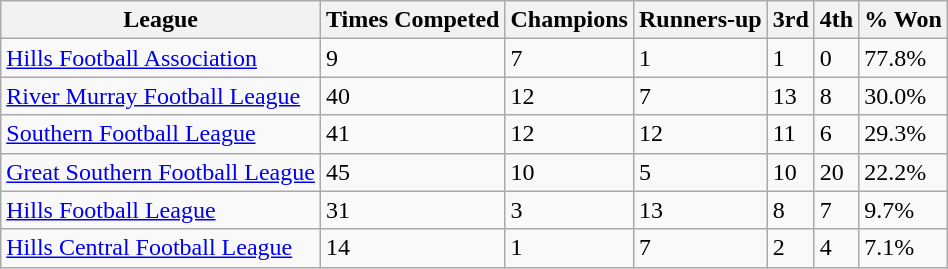<table class="wikitable">
<tr>
<th>League</th>
<th>Times Competed</th>
<th>Champions</th>
<th>Runners-up</th>
<th>3rd</th>
<th>4th</th>
<th>% Won</th>
</tr>
<tr>
<td><a href='#'>Hills Football Association</a></td>
<td>9</td>
<td>7</td>
<td>1</td>
<td>1</td>
<td>0</td>
<td>77.8%</td>
</tr>
<tr>
<td><a href='#'>River Murray Football League</a></td>
<td>40</td>
<td>12</td>
<td>7</td>
<td>13</td>
<td>8</td>
<td>30.0%</td>
</tr>
<tr>
<td><a href='#'>Southern Football League</a></td>
<td>41</td>
<td>12</td>
<td>12</td>
<td>11</td>
<td>6</td>
<td>29.3%</td>
</tr>
<tr>
<td><a href='#'>Great Southern Football League</a></td>
<td>45</td>
<td>10</td>
<td>5</td>
<td>10</td>
<td>20</td>
<td>22.2%</td>
</tr>
<tr>
<td><a href='#'>Hills Football League</a></td>
<td>31</td>
<td>3</td>
<td>13</td>
<td>8</td>
<td>7</td>
<td>9.7%</td>
</tr>
<tr>
<td><a href='#'>Hills Central Football League</a></td>
<td>14</td>
<td>1</td>
<td>7</td>
<td>2</td>
<td>4</td>
<td>7.1%</td>
</tr>
</table>
